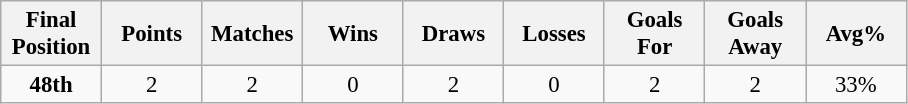<table class="wikitable" style="font-size: 95%; text-align: center;">
<tr>
<th width=60>Final Position</th>
<th width=60>Points</th>
<th width=60>Matches</th>
<th width=60>Wins</th>
<th width=60>Draws</th>
<th width=60>Losses</th>
<th width=60>Goals For</th>
<th width=60>Goals Away</th>
<th width=60>Avg%</th>
</tr>
<tr>
<td><strong>48th</strong></td>
<td>2</td>
<td>2</td>
<td>0</td>
<td>2</td>
<td>0</td>
<td>2</td>
<td>2</td>
<td>33%</td>
</tr>
</table>
